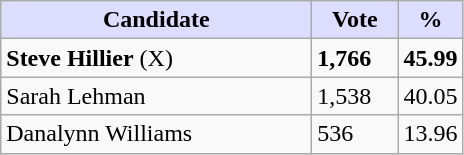<table class="wikitable">
<tr>
<th style="background:#ddf; width:200px;">Candidate</th>
<th style="background:#ddf; width:50px;">Vote</th>
<th style="background:#ddf; width:30px;">%</th>
</tr>
<tr>
<td><strong>Steve Hillier</strong> (X)</td>
<td><strong>1,766</strong></td>
<td><strong>45.99</strong></td>
</tr>
<tr>
<td>Sarah Lehman</td>
<td>1,538</td>
<td>40.05</td>
</tr>
<tr>
<td>Danalynn Williams</td>
<td>536</td>
<td>13.96</td>
</tr>
</table>
